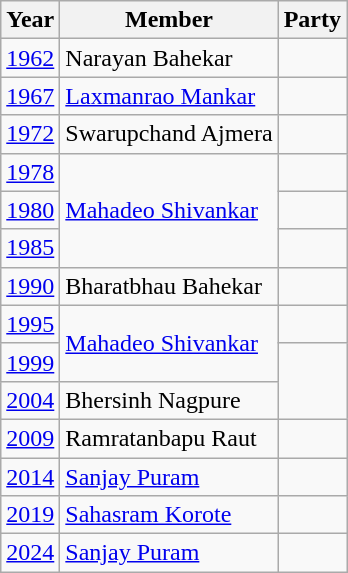<table class="wikitable">
<tr>
<th>Year</th>
<th>Member</th>
<th colspan=2>Party</th>
</tr>
<tr>
<td><a href='#'>1962</a></td>
<td>Narayan Bahekar</td>
<td></td>
</tr>
<tr>
<td><a href='#'>1967</a></td>
<td><a href='#'>Laxmanrao Mankar</a></td>
<td></td>
</tr>
<tr>
<td><a href='#'>1972</a></td>
<td>Swarupchand Ajmera</td>
<td></td>
</tr>
<tr>
<td><a href='#'>1978</a></td>
<td rowspan=3><a href='#'>Mahadeo Shivankar</a></td>
<td></td>
</tr>
<tr>
<td><a href='#'>1980</a></td>
<td></td>
</tr>
<tr>
<td><a href='#'>1985</a></td>
</tr>
<tr>
<td><a href='#'>1990</a></td>
<td>Bharatbhau Bahekar</td>
<td></td>
</tr>
<tr>
<td><a href='#'>1995</a></td>
<td rowspan="2"><a href='#'>Mahadeo Shivankar</a></td>
<td></td>
</tr>
<tr>
<td><a href='#'>1999</a></td>
</tr>
<tr>
<td><a href='#'>2004</a></td>
<td>Bhersinh Nagpure</td>
</tr>
<tr>
<td><a href='#'>2009</a></td>
<td>Ramratanbapu Raut</td>
<td></td>
</tr>
<tr>
<td><a href='#'>2014</a></td>
<td><a href='#'>Sanjay Puram</a></td>
<td></td>
</tr>
<tr>
<td><a href='#'>2019</a></td>
<td><a href='#'>Sahasram Korote</a></td>
<td></td>
</tr>
<tr>
<td><a href='#'>2024</a></td>
<td><a href='#'>Sanjay Puram</a></td>
<td></td>
</tr>
</table>
